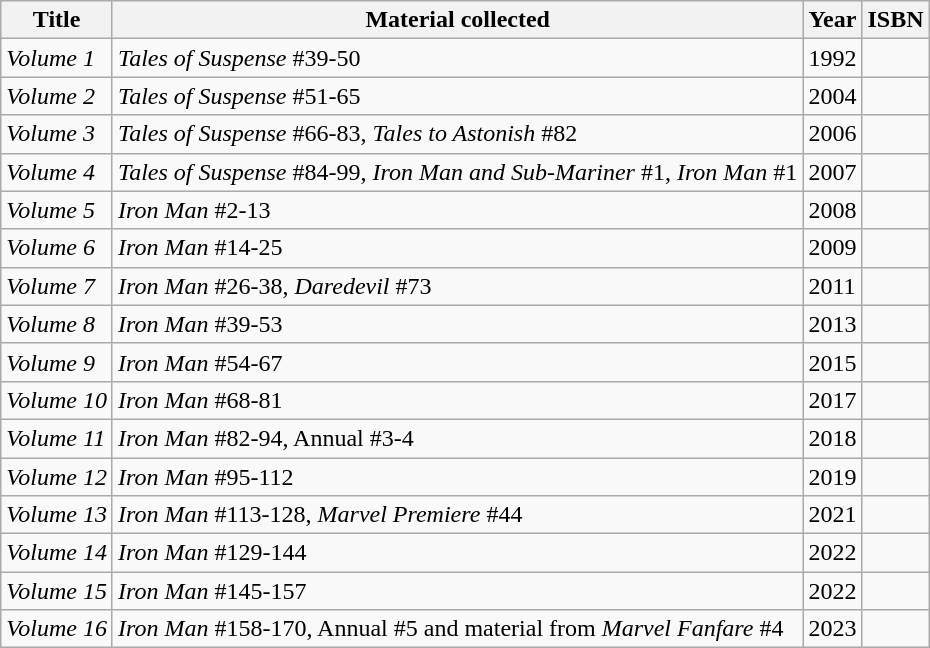<table class="wikitable sortable">
<tr>
<th>Title</th>
<th>Material collected</th>
<th>Year</th>
<th>ISBN</th>
</tr>
<tr>
<td><em>Volume 1</em></td>
<td><em>Tales of Suspense</em> #39-50</td>
<td>1992</td>
<td></td>
</tr>
<tr>
<td><em>Volume 2</em></td>
<td><em>Tales of Suspense</em> #51-65</td>
<td>2004</td>
<td></td>
</tr>
<tr>
<td><em>Volume 3</em></td>
<td><em>Tales of Suspense</em> #66-83, <em>Tales to Astonish</em> #82</td>
<td>2006</td>
<td></td>
</tr>
<tr>
<td><em>Volume 4</em></td>
<td><em>Tales of Suspense</em> #84-99, <em>Iron Man and Sub-Mariner</em> #1, <em>Iron Man</em> #1</td>
<td>2007</td>
<td></td>
</tr>
<tr>
<td><em>Volume 5</em></td>
<td><em>Iron Man</em> #2-13</td>
<td>2008</td>
<td></td>
</tr>
<tr>
<td><em>Volume 6</em></td>
<td><em>Iron Man</em> #14-25</td>
<td>2009</td>
<td></td>
</tr>
<tr>
<td><em>Volume 7</em></td>
<td><em>Iron Man</em> #26-38, <em>Daredevil</em> #73</td>
<td>2011</td>
<td></td>
</tr>
<tr>
<td><em>Volume 8</em></td>
<td><em>Iron Man</em> #39-53</td>
<td>2013</td>
<td></td>
</tr>
<tr>
<td><em>Volume 9</em></td>
<td><em>Iron Man</em> #54-67</td>
<td>2015</td>
<td></td>
</tr>
<tr>
<td><em>Volume 10</em></td>
<td><em>Iron Man</em> #68-81</td>
<td>2017</td>
<td></td>
</tr>
<tr>
<td><em>Volume 11</em></td>
<td><em>Iron Man</em> #82-94, Annual #3-4</td>
<td>2018</td>
<td></td>
</tr>
<tr>
<td><em>Volume 12</em></td>
<td><em>Iron Man</em> #95-112</td>
<td>2019</td>
<td></td>
</tr>
<tr>
<td><em>Volume 13</em></td>
<td><em>Iron Man</em> #113-128, <em>Marvel Premiere</em> #44</td>
<td>2021</td>
<td></td>
</tr>
<tr>
<td><em>Volume 14</em></td>
<td><em>Iron Man</em> #129-144</td>
<td>2022</td>
<td></td>
</tr>
<tr>
<td><em>Volume 15</em></td>
<td><em>Iron Man</em> #145-157</td>
<td>2022</td>
<td></td>
</tr>
<tr>
<td><em>Volume 16</em></td>
<td><em>Iron Man</em> #158-170, Annual #5 and material from <em>Marvel Fanfare</em> #4</td>
<td>2023</td>
<td></td>
</tr>
</table>
